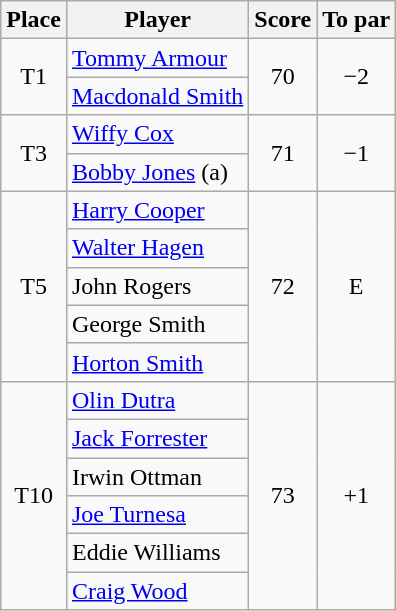<table class=wikitable>
<tr>
<th>Place</th>
<th>Player</th>
<th>Score</th>
<th>To par</th>
</tr>
<tr>
<td rowspan=2 align=center>T1</td>
<td> <a href='#'>Tommy Armour</a></td>
<td rowspan=2 align=center>70</td>
<td rowspan=2 align=center>−2</td>
</tr>
<tr>
<td> <a href='#'>Macdonald Smith</a></td>
</tr>
<tr>
<td rowspan=2 align=center>T3</td>
<td> <a href='#'>Wiffy Cox</a></td>
<td rowspan=2 align=center>71</td>
<td rowspan=2 align=center>−1</td>
</tr>
<tr>
<td> <a href='#'>Bobby Jones</a> (a)</td>
</tr>
<tr>
<td rowspan=5 align=center>T5</td>
<td> <a href='#'>Harry Cooper</a></td>
<td rowspan=5 align=center>72</td>
<td rowspan=5 align=center>E</td>
</tr>
<tr>
<td> <a href='#'>Walter Hagen</a></td>
</tr>
<tr>
<td> John Rogers</td>
</tr>
<tr>
<td> George Smith</td>
</tr>
<tr>
<td> <a href='#'>Horton Smith</a></td>
</tr>
<tr>
<td rowspan=6 align=center>T10</td>
<td> <a href='#'>Olin Dutra</a></td>
<td rowspan=6 align=center>73</td>
<td rowspan=6 align=center>+1</td>
</tr>
<tr>
<td> <a href='#'>Jack Forrester</a></td>
</tr>
<tr>
<td> Irwin Ottman</td>
</tr>
<tr>
<td> <a href='#'>Joe Turnesa</a></td>
</tr>
<tr>
<td> Eddie Williams</td>
</tr>
<tr>
<td> <a href='#'>Craig Wood</a></td>
</tr>
</table>
